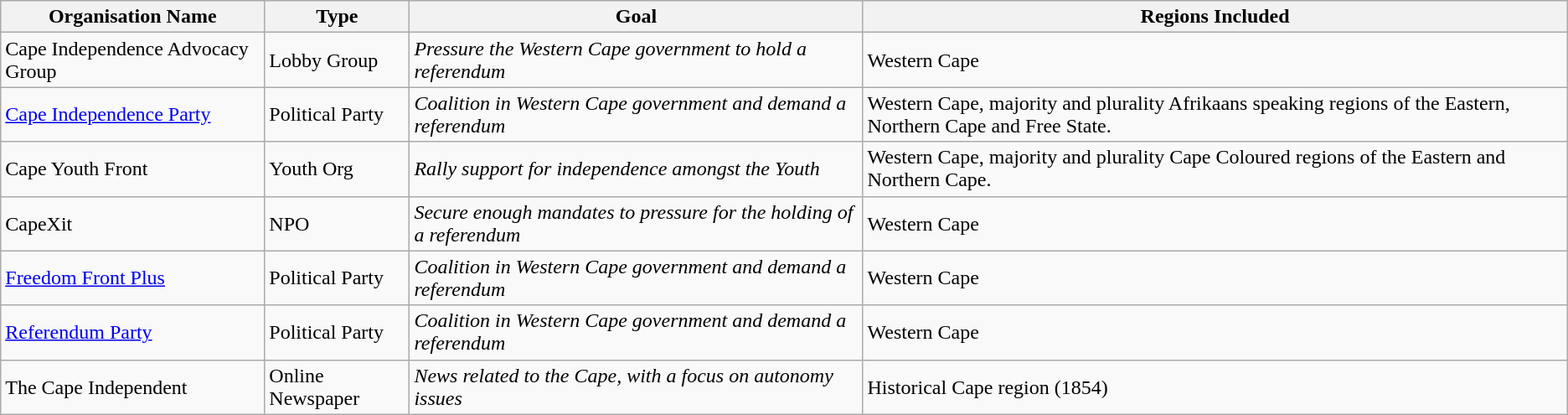<table class="wikitable">
<tr>
<th>Organisation Name</th>
<th>Type</th>
<th>Goal</th>
<th>Regions Included</th>
</tr>
<tr>
<td>Cape Independence Advocacy Group</td>
<td>Lobby Group</td>
<td><em>Pressure the Western Cape government to hold a referendum</em></td>
<td>Western Cape</td>
</tr>
<tr>
<td><a href='#'>Cape Independence Party</a></td>
<td>Political Party</td>
<td><em>Coalition in Western Cape government and demand a referendum</em></td>
<td>Western Cape, majority and plurality Afrikaans speaking regions of the Eastern, Northern Cape and Free State.</td>
</tr>
<tr>
<td>Cape Youth Front</td>
<td>Youth Org</td>
<td><em>Rally support for independence amongst the Youth</em></td>
<td>Western Cape, majority and plurality Cape Coloured regions of the Eastern and Northern Cape.</td>
</tr>
<tr>
<td>CapeXit</td>
<td>NPO</td>
<td><em>Secure enough mandates to pressure for the holding of a referendum</em></td>
<td>Western Cape</td>
</tr>
<tr>
<td><a href='#'>Freedom Front Plus</a></td>
<td>Political Party</td>
<td><em>Coalition in Western Cape government and demand a referendum</em></td>
<td>Western Cape</td>
</tr>
<tr>
<td><a href='#'>Referendum Party</a></td>
<td>Political Party</td>
<td><em>Coalition in Western Cape government and demand a referendum</em></td>
<td>Western Cape</td>
</tr>
<tr>
<td>The Cape Independent</td>
<td>Online Newspaper</td>
<td><em>News related to the Cape, with a focus on autonomy issues</em></td>
<td>Historical Cape region (1854)</td>
</tr>
</table>
